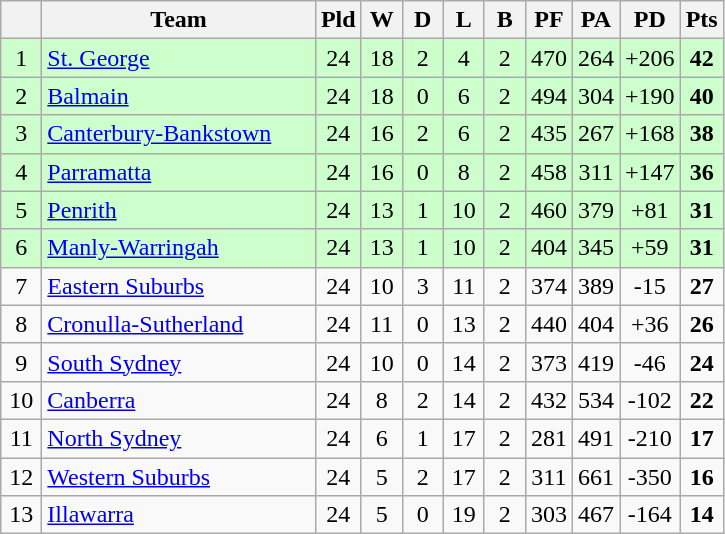<table class="wikitable" style="text-align:center;">
<tr>
<th width=20 abbr="Position×"></th>
<th width=175>Team</th>
<th width=20 abbr="Played">Pld</th>
<th width=20 abbr="Won">W</th>
<th width=20 abbr="Drawn">D</th>
<th width=20 abbr="Lost">L</th>
<th width=20 abbr="Bye">B</th>
<th width=20 abbr="Points for">PF</th>
<th width=20 abbr="Points against">PA</th>
<th width=20 abbr="Points difference">PD</th>
<th width=20 abbr="Points">Pts</th>
</tr>
<tr style="background: #ccffcc;">
<td>1</td>
<td style="text-align:left;"> <a href='#'>St. George</a></td>
<td>24</td>
<td>18</td>
<td>2</td>
<td>4</td>
<td>2</td>
<td>470</td>
<td>264</td>
<td>+206</td>
<td><strong>42</strong></td>
</tr>
<tr style="background: #ccffcc;">
<td>2</td>
<td style="text-align:left;"> <a href='#'>Balmain</a></td>
<td>24</td>
<td>18</td>
<td>0</td>
<td>6</td>
<td>2</td>
<td>494</td>
<td>304</td>
<td>+190</td>
<td><strong>40</strong></td>
</tr>
<tr style="background: #ccffcc;">
<td>3</td>
<td style="text-align:left;"> <a href='#'>Canterbury-Bankstown</a></td>
<td>24</td>
<td>16</td>
<td>2</td>
<td>6</td>
<td>2</td>
<td>435</td>
<td>267</td>
<td>+168</td>
<td><strong>38</strong></td>
</tr>
<tr style="background: #ccffcc;">
<td>4</td>
<td style="text-align:left;"> <a href='#'>Parramatta</a></td>
<td>24</td>
<td>16</td>
<td>0</td>
<td>8</td>
<td>2</td>
<td>458</td>
<td>311</td>
<td>+147</td>
<td><strong>36</strong></td>
</tr>
<tr style="background: #ccffcc;">
<td>5</td>
<td style="text-align:left;"> <a href='#'>Penrith</a></td>
<td>24</td>
<td>13</td>
<td>1</td>
<td>10</td>
<td>2</td>
<td>460</td>
<td>379</td>
<td>+81</td>
<td><strong>31</strong></td>
</tr>
<tr style="background: #ccffcc;">
<td>6</td>
<td style="text-align:left;"> <a href='#'>Manly-Warringah</a></td>
<td>24</td>
<td>13</td>
<td>1</td>
<td>10</td>
<td>2</td>
<td>404</td>
<td>345</td>
<td>+59</td>
<td><strong>31</strong></td>
</tr>
<tr>
<td>7</td>
<td style="text-align:left;"> <a href='#'>Eastern Suburbs</a></td>
<td>24</td>
<td>10</td>
<td>3</td>
<td>11</td>
<td>2</td>
<td>374</td>
<td>389</td>
<td>-15</td>
<td><strong>27</strong></td>
</tr>
<tr>
<td>8</td>
<td style="text-align:left;"> <a href='#'>Cronulla-Sutherland</a></td>
<td>24</td>
<td>11</td>
<td>0</td>
<td>13</td>
<td>2</td>
<td>440</td>
<td>404</td>
<td>+36</td>
<td><strong>26</strong></td>
</tr>
<tr>
<td>9</td>
<td style="text-align:left;"> <a href='#'>South Sydney</a></td>
<td>24</td>
<td>10</td>
<td>0</td>
<td>14</td>
<td>2</td>
<td>373</td>
<td>419</td>
<td>-46</td>
<td><strong>24</strong></td>
</tr>
<tr>
<td>10</td>
<td style="text-align:left;"> <a href='#'>Canberra</a></td>
<td>24</td>
<td>8</td>
<td>2</td>
<td>14</td>
<td>2</td>
<td>432</td>
<td>534</td>
<td>-102</td>
<td><strong>22</strong></td>
</tr>
<tr>
<td>11</td>
<td style="text-align:left;"> <a href='#'>North Sydney</a></td>
<td>24</td>
<td>6</td>
<td>1</td>
<td>17</td>
<td>2</td>
<td>281</td>
<td>491</td>
<td>-210</td>
<td><strong>17</strong></td>
</tr>
<tr>
<td>12</td>
<td style="text-align:left;"> <a href='#'>Western Suburbs</a></td>
<td>24</td>
<td>5</td>
<td>2</td>
<td>17</td>
<td>2</td>
<td>311</td>
<td>661</td>
<td>-350</td>
<td><strong>16</strong></td>
</tr>
<tr>
<td>13</td>
<td style="text-align:left;"> <a href='#'>Illawarra</a></td>
<td>24</td>
<td>5</td>
<td>0</td>
<td>19</td>
<td>2</td>
<td>303</td>
<td>467</td>
<td>-164</td>
<td><strong>14</strong></td>
</tr>
</table>
